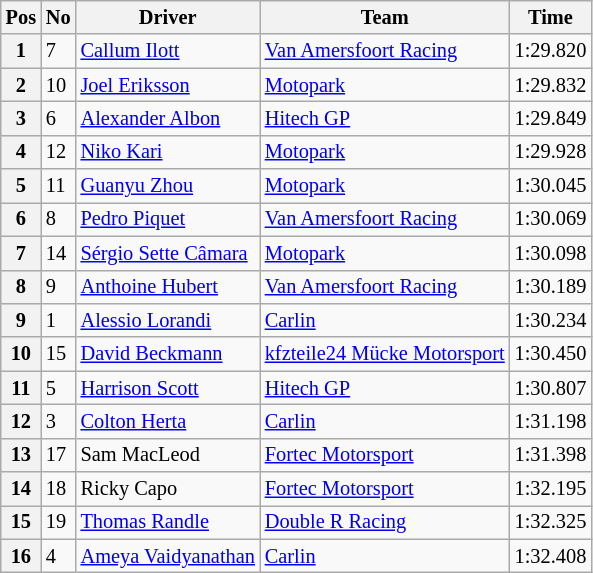<table class="wikitable" style="font-size: 85%;">
<tr>
<th>Pos</th>
<th>No</th>
<th>Driver</th>
<th>Team</th>
<th>Time</th>
</tr>
<tr>
<th>1</th>
<td>7</td>
<td> <a href='#'>Callum Ilott</a></td>
<td><a href='#'>Van Amersfoort Racing</a></td>
<td>1:29.820</td>
</tr>
<tr>
<th>2</th>
<td>10</td>
<td> <a href='#'>Joel Eriksson</a></td>
<td><a href='#'>Motopark</a></td>
<td>1:29.832</td>
</tr>
<tr>
<th>3</th>
<td>6</td>
<td> <a href='#'>Alexander Albon</a></td>
<td><a href='#'>Hitech GP</a></td>
<td>1:29.849</td>
</tr>
<tr>
<th>4</th>
<td>12</td>
<td> <a href='#'>Niko Kari</a></td>
<td><a href='#'>Motopark</a></td>
<td>1:29.928</td>
</tr>
<tr>
<th>5</th>
<td>11</td>
<td> <a href='#'>Guanyu Zhou</a></td>
<td><a href='#'>Motopark</a></td>
<td>1:30.045</td>
</tr>
<tr>
<th>6</th>
<td>8</td>
<td> <a href='#'>Pedro Piquet</a></td>
<td><a href='#'>Van Amersfoort Racing</a></td>
<td>1:30.069</td>
</tr>
<tr>
<th>7</th>
<td>14</td>
<td> <a href='#'>Sérgio Sette Câmara</a></td>
<td><a href='#'>Motopark</a></td>
<td>1:30.098</td>
</tr>
<tr>
<th>8</th>
<td>9</td>
<td> <a href='#'>Anthoine Hubert</a></td>
<td><a href='#'>Van Amersfoort Racing</a></td>
<td>1:30.189</td>
</tr>
<tr>
<th>9</th>
<td>1</td>
<td> <a href='#'>Alessio Lorandi</a></td>
<td><a href='#'>Carlin</a></td>
<td>1:30.234</td>
</tr>
<tr>
<th>10</th>
<td>15</td>
<td> <a href='#'>David Beckmann</a></td>
<td><a href='#'>kfzteile24 Mücke Motorsport</a></td>
<td>1:30.450</td>
</tr>
<tr>
<th>11</th>
<td>5</td>
<td> <a href='#'>Harrison Scott</a></td>
<td><a href='#'>Hitech GP</a></td>
<td>1:30.807</td>
</tr>
<tr>
<th>12</th>
<td>3</td>
<td> <a href='#'>Colton Herta</a></td>
<td><a href='#'>Carlin</a></td>
<td>1:31.198</td>
</tr>
<tr>
<th>13</th>
<td>17</td>
<td> Sam MacLeod</td>
<td><a href='#'>Fortec Motorsport</a></td>
<td>1:31.398</td>
</tr>
<tr>
<th>14</th>
<td>18</td>
<td> Ricky Capo</td>
<td><a href='#'>Fortec Motorsport</a></td>
<td>1:32.195</td>
</tr>
<tr>
<th>15</th>
<td>19</td>
<td> <a href='#'>Thomas Randle</a></td>
<td><a href='#'>Double R Racing</a></td>
<td>1:32.325</td>
</tr>
<tr>
<th>16</th>
<td>4</td>
<td> <a href='#'>Ameya Vaidyanathan</a></td>
<td><a href='#'>Carlin</a></td>
<td>1:32.408</td>
</tr>
</table>
